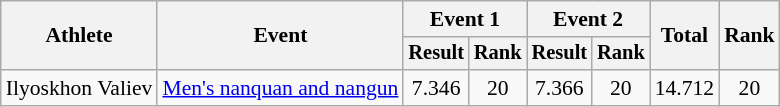<table class=wikitable style=font-size:90%;text-align:center>
<tr>
<th rowspan="2">Athlete</th>
<th rowspan="2">Event</th>
<th colspan="2">Event 1</th>
<th colspan="2">Event 2</th>
<th rowspan="2">Total</th>
<th rowspan="2">Rank</th>
</tr>
<tr style="font-size:95%">
<th>Result</th>
<th>Rank</th>
<th>Result</th>
<th>Rank</th>
</tr>
<tr>
<td align=left>Ilyoskhon Valiev</td>
<td align=left><a href='#'>Men's nanquan and nangun</a></td>
<td>7.346</td>
<td>20</td>
<td>7.366</td>
<td>20</td>
<td>14.712</td>
<td>20</td>
</tr>
</table>
